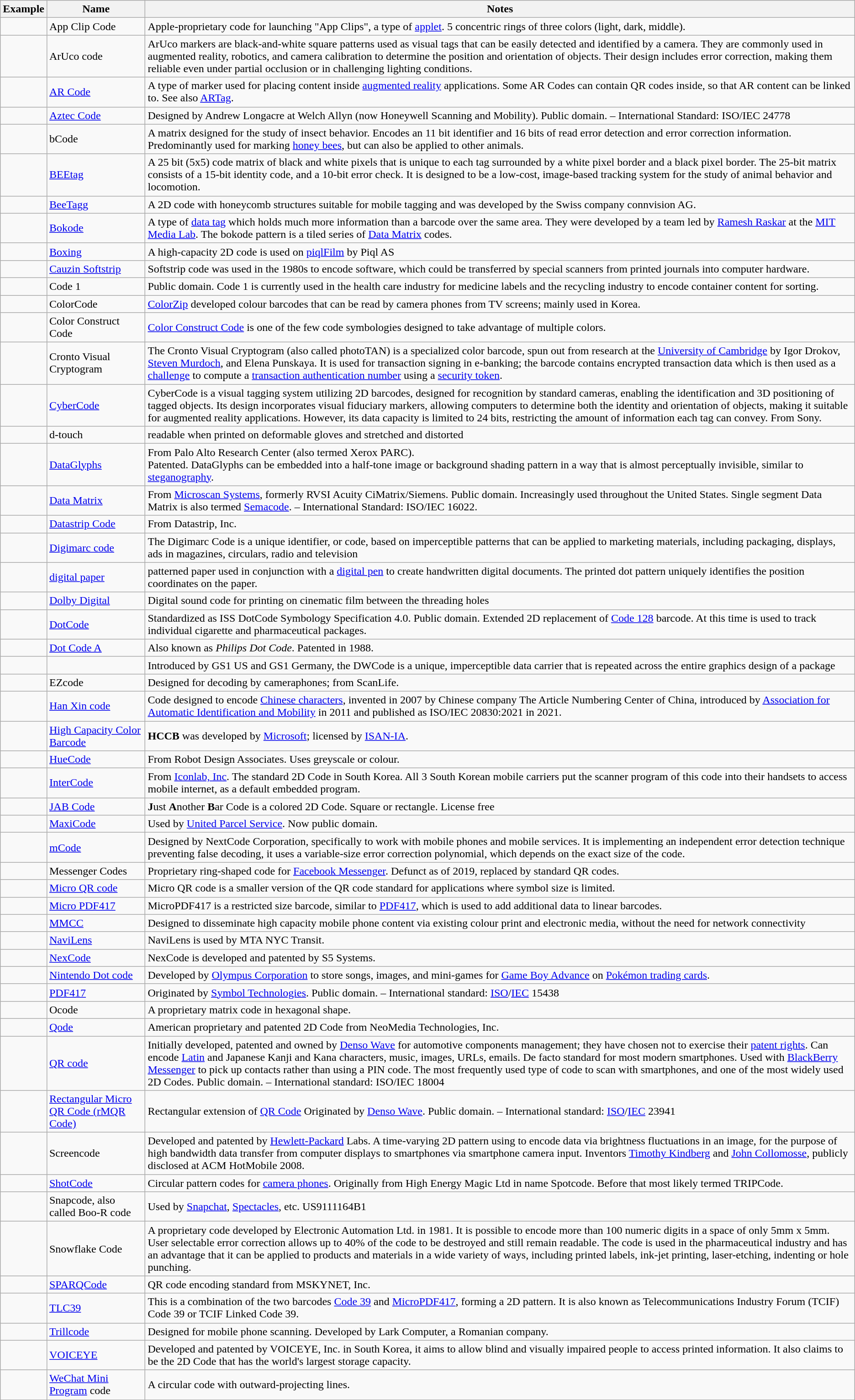<table class="wikitable">
<tr>
<th>Example</th>
<th>Name</th>
<th>Notes</th>
</tr>
<tr>
<td></td>
<td>App Clip Code</td>
<td>Apple-proprietary code for launching "App Clips", a type of <a href='#'>applet</a>. 5 concentric rings of three colors (light, dark, middle).</td>
</tr>
<tr>
<td></td>
<td>ArUco code</td>
<td>ArUco markers are black-and-white square patterns used as visual tags that can be easily detected and identified by a camera. They are commonly used in augmented reality, robotics, and camera calibration to determine the position and orientation of objects. Their design includes error correction, making them reliable even under partial occlusion or in challenging lighting conditions.</td>
</tr>
<tr>
<td></td>
<td><a href='#'>AR Code</a></td>
<td>A type of marker used for placing content inside <a href='#'>augmented reality</a> applications. Some AR Codes can contain QR codes inside, so that AR content can be linked to. See also <a href='#'>ARTag</a>.</td>
</tr>
<tr>
<td></td>
<td><a href='#'>Aztec Code</a></td>
<td>Designed by Andrew Longacre at Welch Allyn (now Honeywell Scanning and Mobility). Public domain. – International Standard: ISO/IEC 24778</td>
</tr>
<tr>
<td></td>
<td>bCode</td>
<td>A matrix designed for the study of insect behavior. Encodes an 11 bit identifier and 16 bits of read error detection and error correction information. Predominantly used for marking <a href='#'>honey bees</a>, but can also be applied to other animals.</td>
</tr>
<tr>
<td></td>
<td><a href='#'>BEEtag</a></td>
<td>A 25 bit (5x5) code matrix of black and white pixels that is unique to each tag surrounded by a white pixel border and a black pixel border. The 25-bit matrix consists of a 15-bit identity code, and a 10-bit error check. It is designed to be a low-cost, image-based tracking system for the study of animal behavior and locomotion.</td>
</tr>
<tr>
<td></td>
<td><a href='#'>BeeTagg</a></td>
<td>A 2D code with honeycomb structures suitable for mobile tagging and was developed by the Swiss company connvision AG.</td>
</tr>
<tr>
<td></td>
<td><a href='#'>Bokode</a></td>
<td>A type of <a href='#'>data tag</a> which holds much more information than a barcode over the same area. They were developed by a team led by <a href='#'>Ramesh Raskar</a> at the <a href='#'>MIT Media Lab</a>. The bokode pattern is a tiled series of <a href='#'>Data Matrix</a> codes.</td>
</tr>
<tr>
<td></td>
<td><a href='#'>Boxing</a></td>
<td>A high-capacity 2D code is used on <a href='#'>piqlFilm</a> by Piql AS</td>
</tr>
<tr>
<td></td>
<td><a href='#'>Cauzin Softstrip</a></td>
<td>Softstrip code was used in the 1980s to encode software, which could be transferred by special scanners from printed journals into computer hardware.</td>
</tr>
<tr>
<td></td>
<td>Code 1</td>
<td>Public domain. Code 1 is currently used in the health care industry for medicine labels and the recycling industry to encode container content for sorting.</td>
</tr>
<tr>
<td></td>
<td>ColorCode</td>
<td><a href='#'>ColorZip</a> developed colour barcodes that can be read by camera phones from TV screens; mainly used in Korea.</td>
</tr>
<tr>
<td></td>
<td>Color Construct Code</td>
<td><a href='#'>Color Construct Code</a> is one of the few code symbologies designed to take advantage of multiple colors.</td>
</tr>
<tr>
<td></td>
<td>Cronto Visual Cryptogram</td>
<td>The Cronto Visual Cryptogram (also called photoTAN) is a specialized color barcode, spun out from research at the <a href='#'>University of Cambridge</a> by Igor Drokov, <a href='#'>Steven Murdoch</a>, and Elena Punskaya. It is used for transaction signing in e-banking; the barcode contains encrypted transaction data which is then used as a <a href='#'>challenge</a> to compute a <a href='#'>transaction authentication number</a> using a <a href='#'>security token</a>.</td>
</tr>
<tr>
<td></td>
<td><a href='#'>CyberCode</a></td>
<td>CyberCode is a visual tagging system utilizing 2D barcodes, designed for recognition by standard cameras, enabling the identification and 3D positioning of tagged objects. Its design incorporates visual fiduciary markers, allowing computers to determine both the identity and orientation of objects, making it suitable for augmented reality applications. However, its data capacity is limited to 24 bits, restricting the amount of information each tag can convey. From Sony.</td>
</tr>
<tr>
<td></td>
<td>d-touch</td>
<td>readable when printed on deformable gloves and stretched and distorted</td>
</tr>
<tr>
<td></td>
<td><a href='#'>DataGlyphs</a></td>
<td>From Palo Alto Research Center (also termed Xerox PARC).<br>Patented.
DataGlyphs can be embedded into a half-tone image or background shading pattern in a way that is almost perceptually invisible, similar to <a href='#'>steganography</a>.</td>
</tr>
<tr>
<td></td>
<td><a href='#'>Data Matrix</a></td>
<td>From <a href='#'>Microscan Systems</a>, formerly RVSI Acuity CiMatrix/Siemens. Public domain. Increasingly used throughout the United States. Single segment Data Matrix is also termed <a href='#'>Semacode</a>. – International Standard: ISO/IEC 16022.</td>
</tr>
<tr>
<td></td>
<td><a href='#'>Datastrip Code</a></td>
<td>From Datastrip, Inc.</td>
</tr>
<tr>
<td></td>
<td><a href='#'>Digimarc code</a></td>
<td>The Digimarc Code is a unique identifier, or code, based on imperceptible patterns that can be applied to marketing materials, including packaging, displays, ads in magazines, circulars, radio and television</td>
</tr>
<tr>
<td></td>
<td><a href='#'>digital paper</a></td>
<td>patterned paper used in conjunction with a <a href='#'>digital pen</a> to create handwritten digital documents. The printed dot pattern uniquely identifies the position coordinates on the paper.</td>
</tr>
<tr>
<td><br></td>
<td><a href='#'>Dolby Digital</a></td>
<td>Digital sound code for printing on cinematic film between the threading holes</td>
</tr>
<tr>
<td></td>
<td><a href='#'>DotCode</a></td>
<td>Standardized as ISS DotCode Symbology Specification 4.0. Public domain. Extended 2D replacement of <a href='#'>Code 128</a> barcode. At this time is used to track individual cigarette and pharmaceutical packages.</td>
</tr>
<tr>
<td></td>
<td><a href='#'>Dot Code A</a></td>
<td>Also known as <em>Philips Dot Code</em>. Patented in 1988.</td>
</tr>
<tr>
<td></td>
<td></td>
<td>Introduced by GS1 US and GS1 Germany, the DWCode is a unique, imperceptible data carrier that is repeated across the entire graphics design of a package</td>
</tr>
<tr>
<td></td>
<td>EZcode</td>
<td>Designed for decoding by cameraphones; from ScanLife.</td>
</tr>
<tr>
<td></td>
<td><a href='#'>Han Xin code</a></td>
<td>Code designed to encode <a href='#'>Chinese characters</a>, invented in 2007 by Chinese company The Article Numbering Center of China, introduced by <a href='#'>Association for Automatic Identification and Mobility</a> in 2011 and published as ISO/IEC 20830:2021 in 2021.</td>
</tr>
<tr>
<td></td>
<td><a href='#'>High Capacity Color Barcode</a></td>
<td><strong>HCCB</strong> was developed by <a href='#'>Microsoft</a>; licensed by <a href='#'>ISAN-IA</a>.</td>
</tr>
<tr>
<td></td>
<td><a href='#'>HueCode</a></td>
<td>From Robot Design Associates. Uses greyscale or colour.</td>
</tr>
<tr>
<td></td>
<td><a href='#'>InterCode</a></td>
<td>From <a href='#'>Iconlab, Inc</a>. The standard 2D Code in South Korea. All 3 South Korean mobile carriers put the scanner program of this code into their handsets to access mobile internet, as a default embedded program.</td>
</tr>
<tr>
<td><br></td>
<td><a href='#'>JAB Code</a></td>
<td><strong>J</strong>ust <strong>A</strong>nother <strong>B</strong>ar Code is a colored 2D Code. Square or rectangle. License free</td>
</tr>
<tr>
<td></td>
<td><a href='#'>MaxiCode</a></td>
<td>Used by <a href='#'>United Parcel Service</a>. Now public domain.</td>
</tr>
<tr>
<td></td>
<td><a href='#'>mCode</a></td>
<td>Designed by NextCode Corporation, specifically to work with mobile phones and mobile services. It is implementing an independent error detection technique preventing false decoding, it uses a variable-size error correction polynomial, which depends on the exact size of the code.</td>
</tr>
<tr>
<td></td>
<td>Messenger Codes</td>
<td>Proprietary ring-shaped code for <a href='#'>Facebook Messenger</a>. Defunct as of 2019, replaced by standard QR codes.</td>
</tr>
<tr>
<td></td>
<td><a href='#'>Micro QR code</a></td>
<td>Micro QR code is a smaller version of the QR code standard for applications where symbol size is limited.</td>
</tr>
<tr>
<td></td>
<td><a href='#'>Micro PDF417</a></td>
<td>MicroPDF417 is a restricted size barcode, similar to <a href='#'>PDF417</a>, which is used to add additional data to linear barcodes.</td>
</tr>
<tr>
<td></td>
<td><a href='#'>MMCC</a></td>
<td>Designed to disseminate high capacity mobile phone content via existing colour print and electronic media, without the need for network connectivity</td>
</tr>
<tr>
<td></td>
<td><a href='#'>NaviLens</a></td>
<td>NaviLens is used by MTA NYC Transit.</td>
</tr>
<tr>
<td></td>
<td><a href='#'>NexCode</a></td>
<td>NexCode is developed and patented by S5 Systems.</td>
</tr>
<tr>
<td></td>
<td><a href='#'>Nintendo Dot code</a></td>
<td>Developed by <a href='#'>Olympus Corporation</a> to store songs, images, and mini-games for <a href='#'>Game Boy Advance</a> on <a href='#'>Pokémon trading cards</a>.</td>
</tr>
<tr>
<td></td>
<td><a href='#'>PDF417</a></td>
<td>Originated by <a href='#'>Symbol Technologies</a>. Public domain. – International standard: <a href='#'>ISO</a>/<a href='#'>IEC</a> 15438</td>
</tr>
<tr>
<td></td>
<td>Ocode</td>
<td>A proprietary matrix code in hexagonal shape.</td>
</tr>
<tr>
<td></td>
<td><a href='#'>Qode</a></td>
<td>American proprietary and patented 2D Code from NeoMedia Technologies, Inc.</td>
</tr>
<tr>
<td></td>
<td><a href='#'>QR code</a></td>
<td>Initially developed, patented and owned by <a href='#'>Denso Wave</a> for automotive components management; they have chosen not to exercise their <a href='#'>patent rights</a>. Can encode <a href='#'>Latin</a> and Japanese Kanji and Kana characters, music, images, URLs, emails. De facto standard for most modern smartphones. Used with <a href='#'>BlackBerry Messenger</a> to pick up contacts rather than using a PIN code. The most frequently used type of code to scan with smartphones, and one of the most widely used 2D Codes. Public domain. – International standard: ISO/IEC 18004</td>
</tr>
<tr>
<td></td>
<td><a href='#'>Rectangular Micro QR Code (rMQR Code)</a></td>
<td>Rectangular extension of <a href='#'>QR Code</a> Originated by <a href='#'>Denso Wave</a>. Public domain. – International standard: <a href='#'>ISO</a>/<a href='#'>IEC</a> 23941</td>
</tr>
<tr>
<td></td>
<td>Screencode</td>
<td>Developed and patented by <a href='#'>Hewlett-Packard</a> Labs. A time-varying 2D pattern using to encode data via brightness fluctuations in an image, for the purpose of high bandwidth data transfer from computer displays to smartphones via smartphone camera input. Inventors <a href='#'>Timothy Kindberg</a> and <a href='#'>John Collomosse</a>, publicly disclosed at ACM HotMobile 2008.</td>
</tr>
<tr>
<td></td>
<td><a href='#'>ShotCode</a></td>
<td>Circular pattern codes for <a href='#'>camera phones</a>. Originally from High Energy Magic Ltd in name Spotcode. Before that most likely termed TRIPCode.</td>
</tr>
<tr>
<td></td>
<td>Snapcode, also called Boo-R code</td>
<td>Used by <a href='#'>Snapchat</a>, <a href='#'>Spectacles</a>, etc. US9111164B1</td>
</tr>
<tr>
<td></td>
<td>Snowflake Code</td>
<td>A proprietary code developed by Electronic Automation Ltd. in 1981. It is possible to encode more than 100 numeric digits in a space of only 5mm x 5mm. User selectable error correction allows up to 40% of the code to be destroyed and still remain readable. The code is used in the pharmaceutical industry and has an advantage that it can be applied to products and materials in a wide variety of ways, including printed labels, ink-jet printing, laser-etching, indenting or hole punching.</td>
</tr>
<tr>
<td></td>
<td><a href='#'>SPARQCode</a></td>
<td>QR code encoding standard from MSKYNET, Inc.</td>
</tr>
<tr>
<td></td>
<td><a href='#'>TLC39</a></td>
<td>This is a combination of the two barcodes <a href='#'>Code 39</a> and <a href='#'>MicroPDF417</a>, forming a 2D pattern. It is also known as Telecommunications Industry Forum (TCIF) Code 39 or TCIF Linked Code 39.</td>
</tr>
<tr>
<td></td>
<td><a href='#'>Trillcode</a></td>
<td>Designed for mobile phone scanning. Developed by Lark Computer, a Romanian company.</td>
</tr>
<tr>
<td></td>
<td><a href='#'>VOICEYE</a></td>
<td>Developed and patented by VOICEYE, Inc. in South Korea, it aims to allow blind and visually impaired people to access printed information. It also claims to be the 2D Code that has the world's largest storage capacity.</td>
</tr>
<tr>
<td></td>
<td><a href='#'>WeChat Mini Program</a> code</td>
<td>A circular code with outward-projecting lines.</td>
</tr>
</table>
